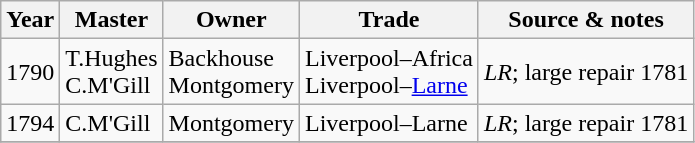<table class=" wikitable">
<tr>
<th>Year</th>
<th>Master</th>
<th>Owner</th>
<th>Trade</th>
<th>Source & notes</th>
</tr>
<tr>
<td>1790</td>
<td>T.Hughes<br>C.M'Gill</td>
<td>Backhouse<br>Montgomery</td>
<td>Liverpool–Africa<br>Liverpool–<a href='#'>Larne</a></td>
<td><em>LR</em>; large repair 1781</td>
</tr>
<tr>
<td>1794</td>
<td>C.M'Gill</td>
<td>Montgomery</td>
<td>Liverpool–Larne</td>
<td><em>LR</em>; large repair 1781</td>
</tr>
<tr>
</tr>
</table>
